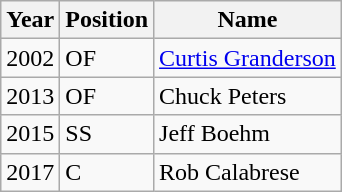<table class="wikitable">
<tr>
<th>Year</th>
<th>Position</th>
<th>Name</th>
</tr>
<tr>
<td>2002</td>
<td>OF</td>
<td><a href='#'>Curtis Granderson</a></td>
</tr>
<tr>
<td>2013</td>
<td>OF</td>
<td>Chuck Peters</td>
</tr>
<tr>
<td>2015</td>
<td>SS</td>
<td>Jeff Boehm</td>
</tr>
<tr>
<td>2017</td>
<td>C</td>
<td>Rob Calabrese</td>
</tr>
</table>
